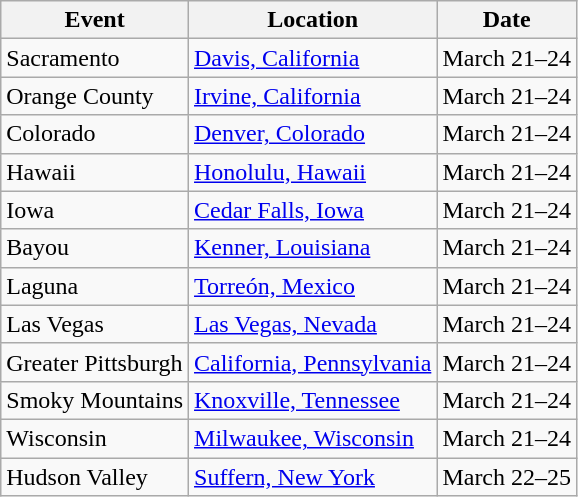<table class="wikitable">
<tr>
<th>Event</th>
<th>Location</th>
<th>Date</th>
</tr>
<tr>
<td>Sacramento</td>
<td><a href='#'>Davis, California</a></td>
<td>March 21–24</td>
</tr>
<tr>
<td>Orange County</td>
<td><a href='#'>Irvine, California</a></td>
<td>March 21–24</td>
</tr>
<tr>
<td>Colorado</td>
<td><a href='#'>Denver, Colorado</a></td>
<td>March 21–24</td>
</tr>
<tr>
<td>Hawaii</td>
<td><a href='#'>Honolulu, Hawaii</a></td>
<td>March 21–24</td>
</tr>
<tr>
<td>Iowa</td>
<td><a href='#'>Cedar Falls, Iowa</a></td>
<td>March 21–24</td>
</tr>
<tr>
<td>Bayou</td>
<td><a href='#'>Kenner, Louisiana</a></td>
<td>March 21–24</td>
</tr>
<tr>
<td>Laguna</td>
<td><a href='#'>Torreón, Mexico</a></td>
<td>March 21–24</td>
</tr>
<tr>
<td>Las Vegas</td>
<td><a href='#'>Las Vegas, Nevada</a></td>
<td>March 21–24</td>
</tr>
<tr>
<td>Greater Pittsburgh</td>
<td><a href='#'>California, Pennsylvania</a></td>
<td>March 21–24</td>
</tr>
<tr>
<td>Smoky Mountains</td>
<td><a href='#'>Knoxville, Tennessee</a></td>
<td>March 21–24</td>
</tr>
<tr>
<td>Wisconsin</td>
<td><a href='#'>Milwaukee, Wisconsin</a></td>
<td>March 21–24</td>
</tr>
<tr>
<td>Hudson Valley</td>
<td><a href='#'>Suffern, New York</a></td>
<td>March 22–25</td>
</tr>
</table>
